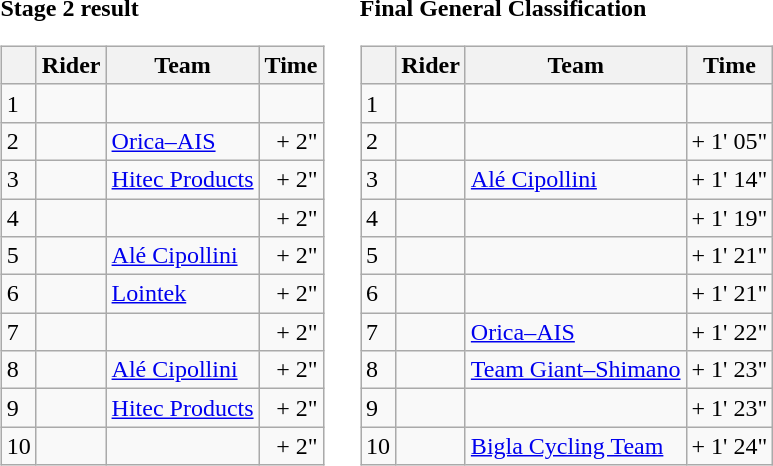<table>
<tr>
<td><strong>Stage 2 result</strong><br><table class="wikitable">
<tr>
<th></th>
<th>Rider</th>
<th>Team</th>
<th>Time</th>
</tr>
<tr>
<td>1</td>
<td> </td>
<td></td>
<td align="right"></td>
</tr>
<tr>
<td>2</td>
<td></td>
<td><a href='#'>Orica–AIS</a></td>
<td align="right">+ 2"</td>
</tr>
<tr>
<td>3</td>
<td></td>
<td><a href='#'>Hitec Products</a></td>
<td align="right">+ 2"</td>
</tr>
<tr>
<td>4</td>
<td></td>
<td></td>
<td align="right">+ 2"</td>
</tr>
<tr>
<td>5</td>
<td></td>
<td><a href='#'>Alé Cipollini</a></td>
<td align="right">+ 2"</td>
</tr>
<tr>
<td>6</td>
<td></td>
<td><a href='#'>Lointek</a></td>
<td align="right">+ 2"</td>
</tr>
<tr>
<td>7</td>
<td></td>
<td></td>
<td align="right">+ 2"</td>
</tr>
<tr>
<td>8</td>
<td></td>
<td><a href='#'>Alé Cipollini</a></td>
<td align="right">+ 2"</td>
</tr>
<tr>
<td>9</td>
<td></td>
<td><a href='#'>Hitec Products</a></td>
<td align="right">+ 2"</td>
</tr>
<tr>
<td>10</td>
<td></td>
<td></td>
<td align="right">+ 2"</td>
</tr>
</table>
</td>
<td></td>
<td><strong>Final General Classification</strong><br><table class="wikitable">
<tr>
<th></th>
<th>Rider</th>
<th>Team</th>
<th>Time</th>
</tr>
<tr>
<td>1</td>
<td> </td>
<td></td>
<td align="right"></td>
</tr>
<tr>
<td>2</td>
<td> </td>
<td></td>
<td align="right">+ 1' 05"</td>
</tr>
<tr>
<td>3</td>
<td></td>
<td><a href='#'>Alé Cipollini</a></td>
<td align="right">+ 1' 14"</td>
</tr>
<tr>
<td>4</td>
<td></td>
<td></td>
<td align="right">+ 1' 19"</td>
</tr>
<tr>
<td>5</td>
<td> </td>
<td></td>
<td align="right">+ 1' 21"</td>
</tr>
<tr>
<td>6</td>
<td></td>
<td></td>
<td align="right">+ 1' 21"</td>
</tr>
<tr>
<td>7</td>
<td></td>
<td><a href='#'>Orica–AIS</a></td>
<td align="right">+ 1' 22"</td>
</tr>
<tr>
<td>8</td>
<td></td>
<td><a href='#'>Team Giant–Shimano</a></td>
<td align="right">+ 1' 23"</td>
</tr>
<tr>
<td>9</td>
<td></td>
<td></td>
<td align="right">+ 1' 23"</td>
</tr>
<tr>
<td>10</td>
<td></td>
<td><a href='#'>Bigla Cycling Team</a></td>
<td align="right">+ 1' 24"</td>
</tr>
</table>
</td>
</tr>
</table>
